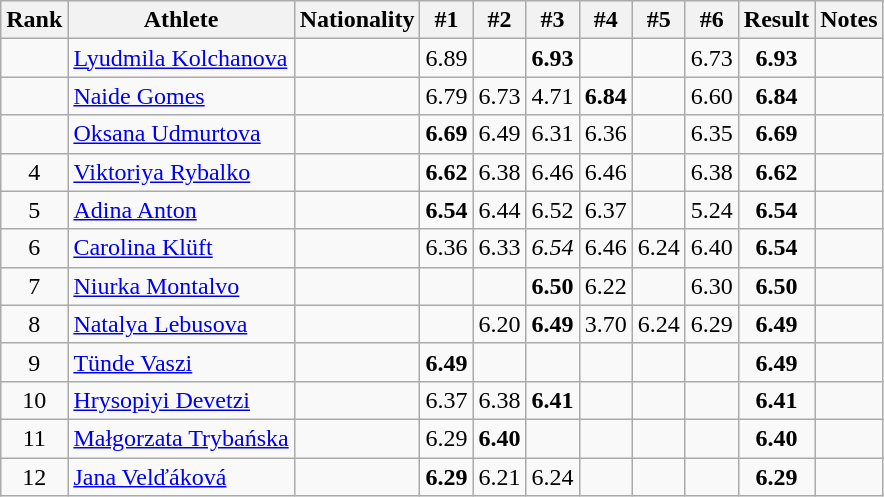<table class="wikitable sortable" style="text-align:center">
<tr>
<th>Rank</th>
<th>Athlete</th>
<th>Nationality</th>
<th>#1</th>
<th>#2</th>
<th>#3</th>
<th>#4</th>
<th>#5</th>
<th>#6</th>
<th>Result</th>
<th>Notes</th>
</tr>
<tr>
<td></td>
<td align=left><a href='#'>Lyudmila Kolchanova</a></td>
<td align=left></td>
<td>6.89</td>
<td></td>
<td><strong>6.93</strong></td>
<td></td>
<td></td>
<td>6.73</td>
<td><strong>6.93</strong></td>
<td></td>
</tr>
<tr>
<td></td>
<td align=left><a href='#'>Naide Gomes</a></td>
<td align=left></td>
<td>6.79</td>
<td>6.73</td>
<td>4.71</td>
<td><strong>6.84</strong></td>
<td></td>
<td>6.60</td>
<td><strong>6.84</strong></td>
<td></td>
</tr>
<tr>
<td></td>
<td align=left><a href='#'>Oksana Udmurtova</a></td>
<td align=left></td>
<td><strong>6.69</strong></td>
<td>6.49</td>
<td>6.31</td>
<td>6.36</td>
<td></td>
<td>6.35</td>
<td><strong>6.69</strong></td>
<td></td>
</tr>
<tr>
<td>4</td>
<td align=left><a href='#'>Viktoriya Rybalko</a></td>
<td align=left></td>
<td><strong>6.62</strong></td>
<td>6.38</td>
<td>6.46</td>
<td>6.46</td>
<td></td>
<td>6.38</td>
<td><strong>6.62</strong></td>
<td></td>
</tr>
<tr>
<td>5</td>
<td align=left><a href='#'>Adina Anton</a></td>
<td align=left></td>
<td><strong>6.54</strong></td>
<td>6.44</td>
<td>6.52</td>
<td>6.37</td>
<td></td>
<td>5.24</td>
<td><strong>6.54</strong></td>
<td></td>
</tr>
<tr>
<td>6</td>
<td align=left><a href='#'>Carolina Klüft</a></td>
<td align=left></td>
<td>6.36</td>
<td>6.33</td>
<td><em>6.54</em></td>
<td>6.46</td>
<td>6.24</td>
<td>6.40</td>
<td><strong>6.54</strong></td>
<td></td>
</tr>
<tr>
<td>7</td>
<td align=left><a href='#'>Niurka Montalvo</a></td>
<td align=left></td>
<td></td>
<td></td>
<td><strong>6.50</strong></td>
<td>6.22</td>
<td></td>
<td>6.30</td>
<td><strong>6.50</strong></td>
<td></td>
</tr>
<tr>
<td>8</td>
<td align=left><a href='#'>Natalya Lebusova</a></td>
<td align=left></td>
<td></td>
<td>6.20</td>
<td><strong>6.49</strong></td>
<td>3.70</td>
<td>6.24</td>
<td>6.29</td>
<td><strong>6.49</strong></td>
<td></td>
</tr>
<tr>
<td>9</td>
<td align=left><a href='#'>Tünde Vaszi</a></td>
<td align=left></td>
<td><strong>6.49</strong></td>
<td></td>
<td></td>
<td></td>
<td></td>
<td></td>
<td><strong>6.49</strong></td>
<td></td>
</tr>
<tr>
<td>10</td>
<td align=left><a href='#'>Hrysopiyi Devetzi</a></td>
<td align=left></td>
<td>6.37</td>
<td>6.38</td>
<td><strong>6.41</strong></td>
<td></td>
<td></td>
<td></td>
<td><strong>6.41</strong></td>
<td></td>
</tr>
<tr>
<td>11</td>
<td align=left><a href='#'>Małgorzata Trybańska</a></td>
<td align=left></td>
<td>6.29</td>
<td><strong>6.40</strong></td>
<td></td>
<td></td>
<td></td>
<td></td>
<td><strong>6.40</strong></td>
<td></td>
</tr>
<tr>
<td>12</td>
<td align=left><a href='#'>Jana Velďáková</a></td>
<td align=left></td>
<td><strong>6.29</strong></td>
<td>6.21</td>
<td>6.24</td>
<td></td>
<td></td>
<td></td>
<td><strong>6.29</strong></td>
<td></td>
</tr>
</table>
